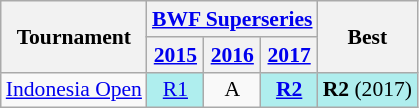<table style='font-size: 90%; text-align:center;' class='wikitable'>
<tr>
<th rowspan="2">Tournament</th>
<th colspan="3"><strong><a href='#'>BWF Superseries</a></strong></th>
<th rowspan="2">Best</th>
</tr>
<tr>
<th><a href='#'>2015</a></th>
<th><a href='#'>2016</a></th>
<th><a href='#'>2017</a></th>
</tr>
<tr>
<td align=left><a href='#'>Indonesia Open</a></td>
<td bgcolor=AFEEEE><a href='#'>R1</a></td>
<td>A</td>
<td bgcolor=AFEEEE><a href='#'><strong>R2</strong></a></td>
<td bgcolor=AFEEEE><strong>R2</strong> (2017)</td>
</tr>
</table>
